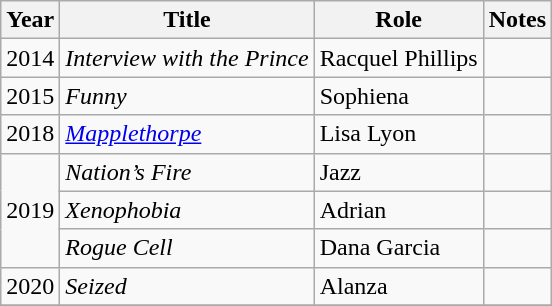<table class="wikitable sortable">
<tr>
<th>Year</th>
<th>Title</th>
<th>Role</th>
<th>Notes</th>
</tr>
<tr>
<td>2014</td>
<td><em>Interview with the Prince</em></td>
<td>Racquel Phillips</td>
<td></td>
</tr>
<tr>
<td>2015</td>
<td><em>Funny</em></td>
<td>Sophiena</td>
<td></td>
</tr>
<tr>
<td>2018</td>
<td><em><a href='#'>Mapplethorpe</a></em></td>
<td>Lisa Lyon</td>
<td></td>
</tr>
<tr>
<td rowspan="3">2019</td>
<td><em>Nation’s Fire</em></td>
<td>Jazz</td>
<td></td>
</tr>
<tr>
<td><em>Xenophobia</em></td>
<td>Adrian</td>
<td></td>
</tr>
<tr>
<td><em>Rogue Cell</em></td>
<td>Dana Garcia</td>
<td></td>
</tr>
<tr>
<td>2020</td>
<td><em>Seized</em></td>
<td>Alanza</td>
<td></td>
</tr>
<tr>
</tr>
</table>
